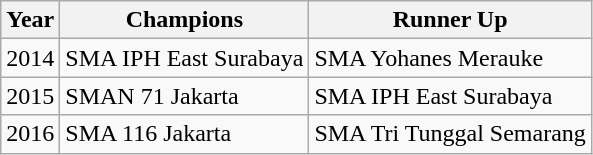<table class="wikitable">
<tr>
<th>Year</th>
<th>Champions</th>
<th>Runner Up</th>
</tr>
<tr>
<td>2014</td>
<td>SMA IPH East Surabaya</td>
<td>SMA Yohanes Merauke</td>
</tr>
<tr>
<td>2015</td>
<td>SMAN 71 Jakarta</td>
<td>SMA IPH East Surabaya</td>
</tr>
<tr>
<td>2016</td>
<td>SMA 116 Jakarta</td>
<td>SMA Tri Tunggal Semarang</td>
</tr>
</table>
